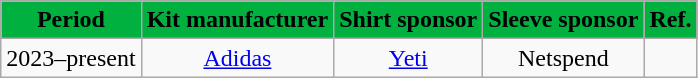<table class="wikitable" style="text-align:center;margin-left:1em;float:center">
<tr>
<th style="background:#00B140; color:#000000;">Period</th>
<th style="background:#00B140; color:#000000; ">Kit manufacturer</th>
<th style="background:#00B140; color:#000000;">Shirt sponsor</th>
<th style="background:#00B140; color:#000000;">Sleeve sponsor</th>
<th style="background:#00B140; color:#000000;">Ref.</th>
</tr>
<tr>
<td>2023–present</td>
<td><a href='#'>Adidas</a></td>
<td><a href='#'>Yeti</a></td>
<td>Netspend</td>
<td></td>
</tr>
</table>
